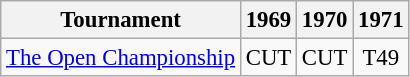<table class="wikitable" style="font-size:95%;text-align:center;">
<tr>
<th>Tournament</th>
<th>1969</th>
<th>1970</th>
<th>1971</th>
</tr>
<tr>
<td align=left><a href='#'>The Open Championship</a></td>
<td>CUT</td>
<td>CUT</td>
<td>T49</td>
</tr>
</table>
